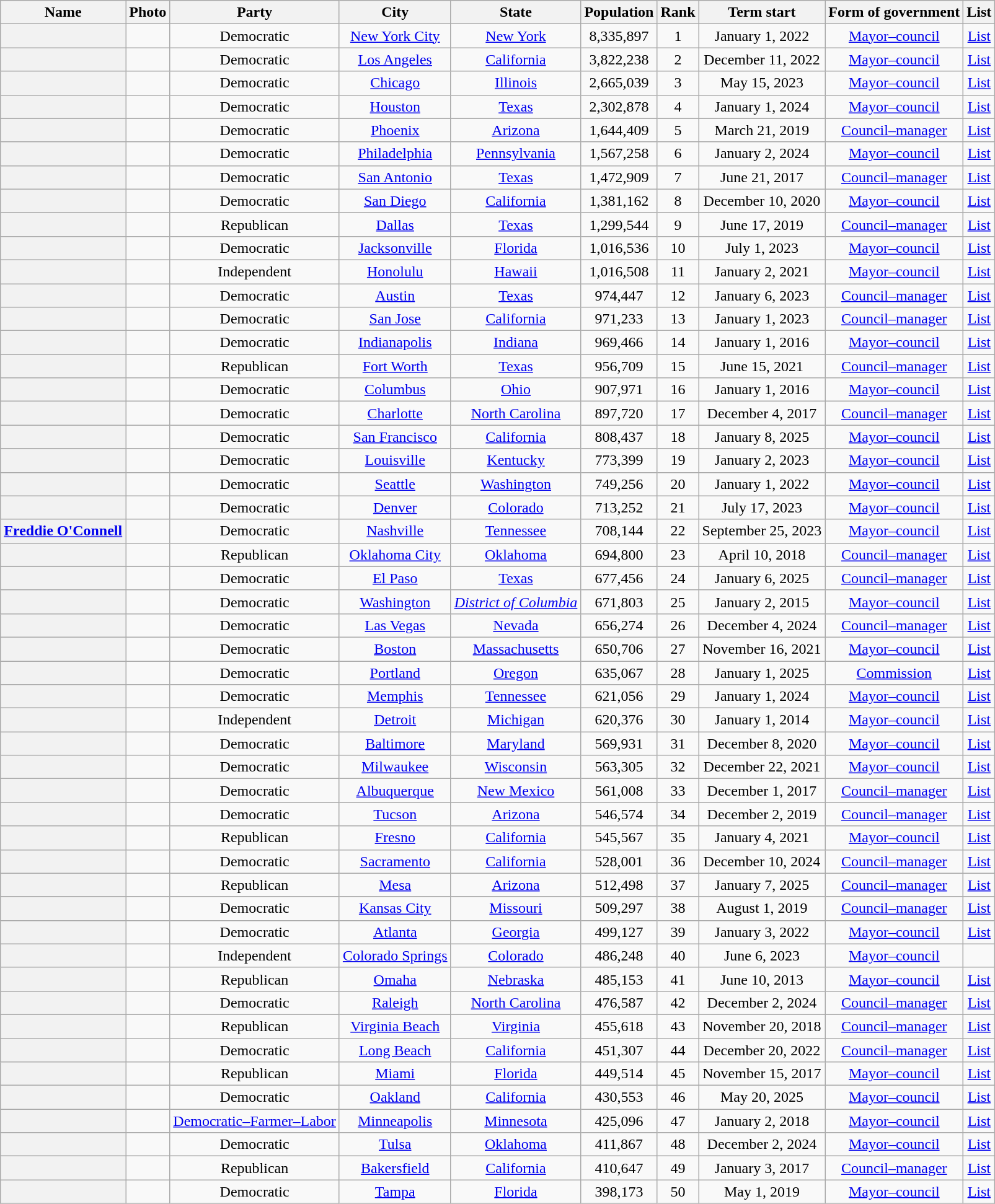<table class="wikitable plainrowheaders sortable mw-datatable sticky-header" style="text-align:center">
<tr>
<th>Name</th>
<th>Photo</th>
<th>Party</th>
<th>City</th>
<th>State</th>
<th>Population<br></th>
<th>Rank</th>
<th>Term start</th>
<th>Form of government</th>
<th class="unsortable">List</th>
</tr>
<tr>
<th scope="row"></th>
<td></td>
<td>Democratic</td>
<td><a href='#'>New York City</a></td>
<td><a href='#'>New York</a></td>
<td>8,335,897</td>
<td>1</td>
<td>January 1, 2022</td>
<td><a href='#'>Mayor–council</a></td>
<td><a href='#'>List</a></td>
</tr>
<tr>
<th scope="row"></th>
<td></td>
<td>Democratic</td>
<td><a href='#'>Los Angeles</a></td>
<td><a href='#'>California</a></td>
<td>3,822,238</td>
<td>2</td>
<td>December 11, 2022</td>
<td><a href='#'>Mayor–council</a></td>
<td><a href='#'>List</a></td>
</tr>
<tr>
<th scope="row"></th>
<td></td>
<td>Democratic</td>
<td><a href='#'>Chicago</a></td>
<td><a href='#'>Illinois</a></td>
<td>2,665,039</td>
<td>3</td>
<td>May 15, 2023</td>
<td><a href='#'>Mayor–council</a></td>
<td><a href='#'>List</a></td>
</tr>
<tr>
<th scope="row"></th>
<td></td>
<td>Democratic</td>
<td><a href='#'>Houston</a></td>
<td><a href='#'>Texas</a></td>
<td>2,302,878</td>
<td>4</td>
<td>January 1, 2024</td>
<td><a href='#'>Mayor–council</a></td>
<td><a href='#'>List</a></td>
</tr>
<tr>
<th scope="row"></th>
<td></td>
<td>Democratic</td>
<td><a href='#'>Phoenix</a></td>
<td><a href='#'>Arizona</a></td>
<td>1,644,409</td>
<td>5</td>
<td>March 21, 2019</td>
<td><a href='#'>Council–manager</a></td>
<td><a href='#'>List</a></td>
</tr>
<tr>
<th scope="row"></th>
<td></td>
<td>Democratic</td>
<td><a href='#'>Philadelphia</a></td>
<td><a href='#'>Pennsylvania</a></td>
<td>1,567,258</td>
<td>6</td>
<td>January 2, 2024</td>
<td><a href='#'>Mayor–council</a></td>
<td><a href='#'>List</a></td>
</tr>
<tr>
<th scope="row"></th>
<td></td>
<td>Democratic</td>
<td><a href='#'>San Antonio</a></td>
<td><a href='#'>Texas</a></td>
<td>1,472,909</td>
<td>7</td>
<td>June 21, 2017</td>
<td><a href='#'>Council–manager</a></td>
<td><a href='#'>List</a></td>
</tr>
<tr>
<th scope="row"><br></th>
<td></td>
<td>Democratic</td>
<td><a href='#'>San Diego</a></td>
<td><a href='#'>California</a></td>
<td>1,381,162</td>
<td>8</td>
<td>December 10, 2020</td>
<td><a href='#'>Mayor–council</a></td>
<td><a href='#'>List</a></td>
</tr>
<tr>
<th scope="row"></th>
<td></td>
<td>Republican</td>
<td><a href='#'>Dallas</a></td>
<td><a href='#'>Texas</a></td>
<td>1,299,544</td>
<td>9</td>
<td>June 17, 2019</td>
<td><a href='#'>Council–manager</a></td>
<td><a href='#'>List</a></td>
</tr>
<tr>
<th scope="row"></th>
<td></td>
<td>Democratic</td>
<td><a href='#'>Jacksonville</a></td>
<td><a href='#'>Florida</a></td>
<td>1,016,536</td>
<td>10</td>
<td>July 1, 2023</td>
<td><a href='#'>Mayor–council</a></td>
<td><a href='#'>List</a></td>
</tr>
<tr>
<th scope="row"></th>
<td></td>
<td>Independent</td>
<td><a href='#'>Honolulu</a></td>
<td><a href='#'>Hawaii</a></td>
<td>1,016,508</td>
<td>11</td>
<td>January 2, 2021</td>
<td><a href='#'>Mayor–council</a></td>
<td><a href='#'>List</a></td>
</tr>
<tr>
<th scope="row"></th>
<td></td>
<td>Democratic</td>
<td><a href='#'>Austin</a></td>
<td><a href='#'>Texas</a></td>
<td>974,447</td>
<td>12</td>
<td>January 6, 2023</td>
<td><a href='#'>Council–manager</a></td>
<td><a href='#'>List</a></td>
</tr>
<tr>
<th scope="row"></th>
<td></td>
<td>Democratic</td>
<td><a href='#'>San Jose</a></td>
<td><a href='#'>California</a></td>
<td>971,233</td>
<td>13</td>
<td>January 1, 2023</td>
<td><a href='#'>Council–manager</a></td>
<td><a href='#'>List</a></td>
</tr>
<tr>
<th scope="row"></th>
<td></td>
<td>Democratic</td>
<td><a href='#'>Indianapolis</a></td>
<td><a href='#'>Indiana</a></td>
<td>969,466</td>
<td>14</td>
<td>January 1, 2016</td>
<td><a href='#'>Mayor–council</a></td>
<td><a href='#'>List</a></td>
</tr>
<tr>
<th scope="row"></th>
<td></td>
<td>Republican</td>
<td><a href='#'>Fort Worth</a></td>
<td><a href='#'>Texas</a></td>
<td>956,709</td>
<td>15</td>
<td>June 15, 2021</td>
<td><a href='#'>Council–manager</a></td>
<td><a href='#'>List</a></td>
</tr>
<tr>
<th scope="row"></th>
<td></td>
<td>Democratic</td>
<td><a href='#'>Columbus</a></td>
<td><a href='#'>Ohio</a></td>
<td>907,971</td>
<td>16</td>
<td>January 1, 2016</td>
<td><a href='#'>Mayor–council</a></td>
<td><a href='#'>List</a></td>
</tr>
<tr>
<th scope="row"></th>
<td></td>
<td>Democratic</td>
<td><a href='#'>Charlotte</a></td>
<td><a href='#'>North Carolina</a></td>
<td>897,720</td>
<td>17</td>
<td>December 4, 2017</td>
<td><a href='#'>Council–manager</a></td>
<td><a href='#'>List</a></td>
</tr>
<tr>
<th scope="row"></th>
<td></td>
<td>Democratic</td>
<td><a href='#'>San Francisco</a></td>
<td><a href='#'>California</a></td>
<td>808,437</td>
<td>18</td>
<td>January 8, 2025</td>
<td><a href='#'>Mayor–council</a></td>
<td><a href='#'>List</a></td>
</tr>
<tr>
<th scope="row"></th>
<td></td>
<td>Democratic</td>
<td><a href='#'>Louisville</a></td>
<td><a href='#'>Kentucky</a></td>
<td>773,399</td>
<td>19</td>
<td>January 2, 2023</td>
<td><a href='#'>Mayor–council</a></td>
<td><a href='#'>List</a></td>
</tr>
<tr>
<th scope="row"></th>
<td></td>
<td>Democratic</td>
<td><a href='#'>Seattle</a></td>
<td><a href='#'>Washington</a></td>
<td>749,256</td>
<td>20</td>
<td>January 1, 2022</td>
<td><a href='#'>Mayor–council</a></td>
<td><a href='#'>List</a></td>
</tr>
<tr>
<th scope="row"></th>
<td></td>
<td>Democratic</td>
<td><a href='#'>Denver</a></td>
<td><a href='#'>Colorado</a></td>
<td>713,252</td>
<td>21</td>
<td>July 17, 2023</td>
<td><a href='#'>Mayor–council</a></td>
<td><a href='#'>List</a></td>
</tr>
<tr>
<th scope="row"><a href='#'>Freddie O'Connell</a></th>
<td></td>
<td>Democratic</td>
<td><a href='#'>Nashville</a></td>
<td><a href='#'>Tennessee</a></td>
<td>708,144</td>
<td>22</td>
<td>September 25, 2023</td>
<td><a href='#'>Mayor–council</a></td>
<td><a href='#'>List</a></td>
</tr>
<tr>
<th scope="row"></th>
<td></td>
<td>Republican</td>
<td><a href='#'>Oklahoma City</a></td>
<td><a href='#'>Oklahoma</a></td>
<td>694,800</td>
<td>23</td>
<td>April 10, 2018</td>
<td><a href='#'>Council–manager</a></td>
<td><a href='#'>List</a></td>
</tr>
<tr>
<th scope="row"></th>
<td></td>
<td>Democratic</td>
<td><a href='#'>El Paso</a></td>
<td><a href='#'>Texas</a></td>
<td>677,456</td>
<td>24</td>
<td>January 6, 2025</td>
<td><a href='#'>Council–manager</a></td>
<td><a href='#'>List</a></td>
</tr>
<tr>
<th scope="row"></th>
<td></td>
<td>Democratic</td>
<td><a href='#'>Washington</a></td>
<td><em><a href='#'>District of Columbia</a></em></td>
<td>671,803</td>
<td>25</td>
<td>January 2, 2015</td>
<td><a href='#'>Mayor–council</a></td>
<td><a href='#'>List</a></td>
</tr>
<tr>
<th scope="row"></th>
<td></td>
<td>Democratic</td>
<td><a href='#'>Las Vegas</a></td>
<td><a href='#'>Nevada</a></td>
<td>656,274</td>
<td>26</td>
<td>December 4, 2024</td>
<td><a href='#'>Council–manager</a></td>
<td><a href='#'>List</a></td>
</tr>
<tr>
<th scope="row"></th>
<td></td>
<td>Democratic</td>
<td><a href='#'>Boston</a></td>
<td><a href='#'>Massachusetts</a></td>
<td>650,706</td>
<td>27</td>
<td>November 16, 2021</td>
<td><a href='#'>Mayor–council</a></td>
<td><a href='#'>List</a></td>
</tr>
<tr>
<th scope="row"></th>
<td></td>
<td>Democratic</td>
<td><a href='#'>Portland</a></td>
<td><a href='#'>Oregon</a></td>
<td>635,067</td>
<td>28</td>
<td>January 1, 2025</td>
<td><a href='#'>Commission</a></td>
<td><a href='#'>List</a></td>
</tr>
<tr>
<th scope="row"></th>
<td></td>
<td>Democratic</td>
<td><a href='#'>Memphis</a></td>
<td><a href='#'>Tennessee</a></td>
<td>621,056</td>
<td>29</td>
<td>January 1, 2024</td>
<td><a href='#'>Mayor–council</a></td>
<td><a href='#'>List</a></td>
</tr>
<tr>
<th scope="row"></th>
<td></td>
<td>Independent</td>
<td><a href='#'>Detroit</a></td>
<td><a href='#'>Michigan</a></td>
<td>620,376</td>
<td>30</td>
<td>January 1, 2014</td>
<td><a href='#'>Mayor–council</a></td>
<td><a href='#'>List</a></td>
</tr>
<tr>
<th scope="row"></th>
<td></td>
<td>Democratic</td>
<td><a href='#'>Baltimore</a></td>
<td><a href='#'>Maryland</a></td>
<td>569,931</td>
<td>31</td>
<td>December 8, 2020</td>
<td><a href='#'>Mayor–council</a></td>
<td><a href='#'>List</a></td>
</tr>
<tr>
<th scope="row"></th>
<td></td>
<td>Democratic</td>
<td><a href='#'>Milwaukee</a></td>
<td><a href='#'>Wisconsin</a></td>
<td>563,305</td>
<td>32</td>
<td>December 22, 2021</td>
<td><a href='#'>Mayor–council</a></td>
<td><a href='#'>List</a></td>
</tr>
<tr>
<th scope="row"></th>
<td></td>
<td>Democratic</td>
<td><a href='#'>Albuquerque</a></td>
<td><a href='#'>New Mexico</a></td>
<td>561,008</td>
<td>33</td>
<td>December 1, 2017</td>
<td><a href='#'>Council–manager</a></td>
<td><a href='#'>List</a></td>
</tr>
<tr>
<th scope="row"></th>
<td></td>
<td>Democratic</td>
<td><a href='#'>Tucson</a></td>
<td><a href='#'>Arizona</a></td>
<td>546,574</td>
<td>34</td>
<td>December 2, 2019</td>
<td><a href='#'>Council–manager</a></td>
<td><a href='#'>List</a></td>
</tr>
<tr>
<th scope="row"></th>
<td></td>
<td>Republican</td>
<td><a href='#'>Fresno</a></td>
<td><a href='#'>California</a></td>
<td>545,567</td>
<td>35</td>
<td>January 4, 2021</td>
<td><a href='#'>Mayor–council</a></td>
<td><a href='#'>List</a></td>
</tr>
<tr>
<th scope="row"></th>
<td></td>
<td>Democratic</td>
<td><a href='#'>Sacramento</a></td>
<td><a href='#'>California</a></td>
<td>528,001</td>
<td>36</td>
<td>December 10, 2024</td>
<td><a href='#'>Council–manager</a></td>
<td><a href='#'>List</a></td>
</tr>
<tr>
<th scope="row"></th>
<td></td>
<td>Republican</td>
<td><a href='#'>Mesa</a></td>
<td><a href='#'>Arizona</a></td>
<td>512,498</td>
<td>37</td>
<td>January 7, 2025</td>
<td><a href='#'>Council–manager</a></td>
<td><a href='#'>List</a></td>
</tr>
<tr>
<th scope="row"></th>
<td></td>
<td>Democratic</td>
<td><a href='#'>Kansas City</a></td>
<td><a href='#'>Missouri</a></td>
<td>509,297</td>
<td>38</td>
<td>August 1, 2019</td>
<td><a href='#'>Council–manager</a></td>
<td><a href='#'>List</a></td>
</tr>
<tr>
<th scope="row"></th>
<td></td>
<td>Democratic</td>
<td><a href='#'>Atlanta</a></td>
<td><a href='#'>Georgia</a></td>
<td>499,127</td>
<td>39</td>
<td>January 3, 2022</td>
<td><a href='#'>Mayor–council</a></td>
<td><a href='#'>List</a></td>
</tr>
<tr>
<th scope="row"></th>
<td></td>
<td>Independent</td>
<td><a href='#'>Colorado Springs</a></td>
<td><a href='#'>Colorado</a></td>
<td>486,248</td>
<td>40</td>
<td>June 6, 2023</td>
<td><a href='#'>Mayor–council</a></td>
<td></td>
</tr>
<tr>
<th scope="row"></th>
<td></td>
<td>Republican</td>
<td><a href='#'>Omaha</a></td>
<td><a href='#'>Nebraska</a></td>
<td>485,153</td>
<td>41</td>
<td>June 10, 2013</td>
<td><a href='#'>Mayor–council</a></td>
<td><a href='#'>List</a></td>
</tr>
<tr>
<th scope="row"></th>
<td></td>
<td>Democratic</td>
<td><a href='#'>Raleigh</a></td>
<td><a href='#'>North Carolina</a></td>
<td>476,587</td>
<td>42</td>
<td>December 2, 2024</td>
<td><a href='#'>Council–manager</a></td>
<td><a href='#'>List</a></td>
</tr>
<tr>
<th scope="row"></th>
<td></td>
<td>Republican</td>
<td><a href='#'>Virginia Beach</a></td>
<td><a href='#'>Virginia</a></td>
<td>455,618</td>
<td>43</td>
<td>November 20, 2018</td>
<td><a href='#'>Council–manager</a></td>
<td><a href='#'>List</a></td>
</tr>
<tr>
<th scope="row"></th>
<td></td>
<td>Democratic</td>
<td><a href='#'>Long Beach</a></td>
<td><a href='#'>California</a></td>
<td>451,307</td>
<td>44</td>
<td>December 20, 2022</td>
<td><a href='#'>Council–manager</a></td>
<td><a href='#'>List</a></td>
</tr>
<tr>
<th scope="row"></th>
<td></td>
<td>Republican</td>
<td><a href='#'>Miami</a></td>
<td><a href='#'>Florida</a></td>
<td>449,514</td>
<td>45</td>
<td>November 15, 2017</td>
<td><a href='#'>Mayor–council</a></td>
<td><a href='#'>List</a></td>
</tr>
<tr>
<th scope="row"></th>
<td></td>
<td>Democratic</td>
<td><a href='#'>Oakland</a></td>
<td><a href='#'>California</a></td>
<td>430,553</td>
<td>46</td>
<td>May 20, 2025</td>
<td><a href='#'>Mayor–council</a></td>
<td><a href='#'>List</a></td>
</tr>
<tr>
<th scope="row"></th>
<td></td>
<td><a href='#'>Democratic–Farmer–Labor</a></td>
<td><a href='#'>Minneapolis</a></td>
<td><a href='#'>Minnesota</a></td>
<td>425,096</td>
<td>47</td>
<td>January 2, 2018</td>
<td><a href='#'>Mayor–council</a></td>
<td><a href='#'>List</a></td>
</tr>
<tr>
<th scope="row"></th>
<td></td>
<td>Democratic</td>
<td><a href='#'>Tulsa</a></td>
<td><a href='#'>Oklahoma</a></td>
<td>411,867</td>
<td>48</td>
<td>December 2, 2024</td>
<td><a href='#'>Mayor–council</a></td>
<td><a href='#'>List</a></td>
</tr>
<tr>
<th scope="row"></th>
<td></td>
<td>Republican</td>
<td><a href='#'>Bakersfield</a></td>
<td><a href='#'>California</a></td>
<td>410,647</td>
<td>49</td>
<td>January 3, 2017</td>
<td><a href='#'>Council–manager</a></td>
<td><a href='#'>List</a></td>
</tr>
<tr>
<th scope="row"></th>
<td></td>
<td>Democratic</td>
<td><a href='#'>Tampa</a></td>
<td><a href='#'>Florida</a></td>
<td>398,173</td>
<td>50</td>
<td>May 1, 2019</td>
<td><a href='#'>Mayor–council</a></td>
<td><a href='#'>List</a></td>
</tr>
</table>
